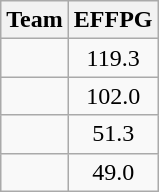<table class=wikitable>
<tr>
<th>Team</th>
<th>EFFPG</th>
</tr>
<tr>
<td></td>
<td align=center>119.3</td>
</tr>
<tr>
<td></td>
<td align=center>102.0</td>
</tr>
<tr>
<td></td>
<td align=center>51.3</td>
</tr>
<tr>
<td></td>
<td align=center>49.0</td>
</tr>
</table>
